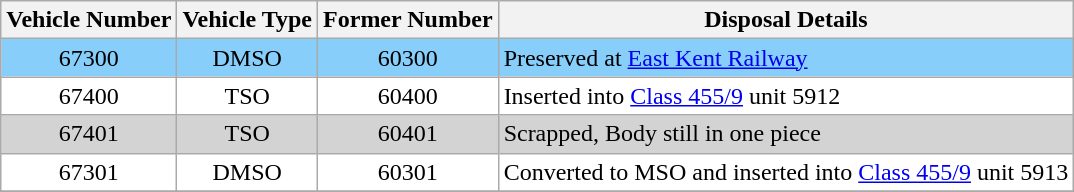<table class="wikitable">
<tr>
<th>Vehicle Number</th>
<th>Vehicle Type</th>
<th>Former Number</th>
<th align=left>Disposal Details</th>
</tr>
<tr bgcolor=lightskyblue>
<td align=center>67300</td>
<td align=center>DMSO</td>
<td align=center>60300</td>
<td>Preserved at <a href='#'>East Kent Railway</a></td>
</tr>
<tr bgcolor=white>
<td align=center>67400</td>
<td align=center>TSO</td>
<td align=center>60400</td>
<td>Inserted into <a href='#'>Class 455/9</a> unit 5912</td>
</tr>
<tr bgcolor=lightgrey>
<td align=center>67401</td>
<td align=center>TSO</td>
<td align=center>60401</td>
<td>Scrapped, Body still in one piece</td>
</tr>
<tr bgcolor=white>
<td align=center>67301</td>
<td align=center>DMSO</td>
<td align=center>60301</td>
<td>Converted to MSO and inserted into <a href='#'>Class 455/9</a> unit 5913</td>
</tr>
<tr>
</tr>
</table>
